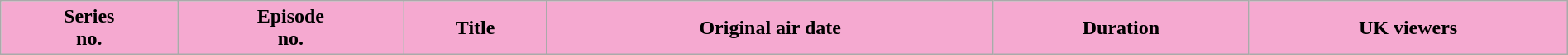<table class="wikitable plainrowheaders" style="width:100%; background:#fff;">
<tr>
<th style="background:#F5A9D0;">Series<br>no.</th>
<th style="background:#F5A9D0;">Episode<br>no.</th>
<th style="background:#F5A9D0;">Title</th>
<th style="background:#F5A9D0;">Original air date</th>
<th style="background:#F5A9D0;">Duration</th>
<th style="background:#F5A9D0;">UK viewers<br>













</th>
</tr>
</table>
